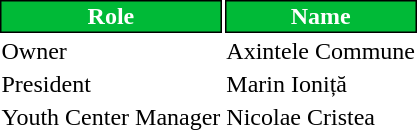<table class="toccolours">
<tr>
<th style="background:#00ba37;color:#FFFFFF;border:1px solid #000000">Role</th>
<th style="background:#00ba37;color:#FFFFFF;border:1px solid #000000">Name</th>
</tr>
<tr>
<td>Owner</td>
<td> Axintele Commune</td>
</tr>
<tr>
<td>President</td>
<td> Marin Ioniță</td>
</tr>
<tr>
<td>Youth Center Manager</td>
<td> Nicolae Cristea</td>
</tr>
</table>
